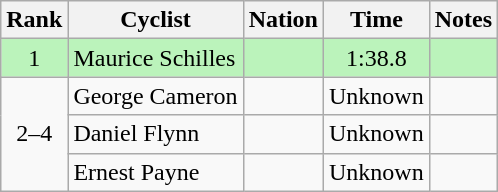<table class="wikitable sortable" style="text-align:center">
<tr>
<th>Rank</th>
<th>Cyclist</th>
<th>Nation</th>
<th>Time</th>
<th>Notes</th>
</tr>
<tr bgcolor=bbf3bb>
<td>1</td>
<td align=left>Maurice Schilles</td>
<td align=left></td>
<td>1:38.8</td>
<td></td>
</tr>
<tr>
<td rowspan=3>2–4</td>
<td align=left>George Cameron</td>
<td align=left></td>
<td>Unknown</td>
<td></td>
</tr>
<tr>
<td align=left>Daniel Flynn</td>
<td align=left></td>
<td>Unknown</td>
<td></td>
</tr>
<tr>
<td align=left>Ernest Payne</td>
<td align=left></td>
<td>Unknown</td>
<td></td>
</tr>
</table>
